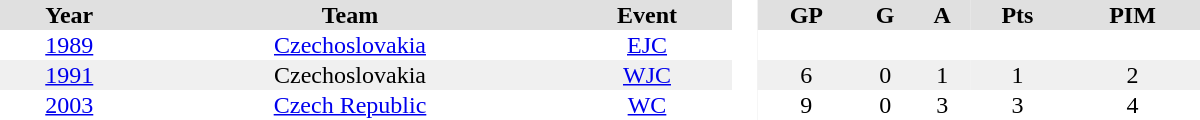<table border="0" cellpadding="1" cellspacing="0" style="text-align:center; width:50em">
<tr ALIGN="center" bgcolor="#e0e0e0">
<th>Year</th>
<th>Team</th>
<th>Event</th>
<th ALIGN="center" rowspan="99" bgcolor="#ffffff"> </th>
<th>GP</th>
<th>G</th>
<th>A</th>
<th>Pts</th>
<th>PIM</th>
</tr>
<tr>
<td><a href='#'>1989</a></td>
<td><a href='#'>Czechoslovakia</a></td>
<td><a href='#'>EJC</a></td>
<td></td>
<td></td>
<td></td>
<td></td>
<td></td>
</tr>
<tr bgcolor="#f0f0f0">
<td><a href='#'>1991</a></td>
<td>Czechoslovakia</td>
<td><a href='#'>WJC</a></td>
<td>6</td>
<td>0</td>
<td>1</td>
<td>1</td>
<td>2</td>
</tr>
<tr>
<td><a href='#'>2003</a></td>
<td><a href='#'>Czech Republic</a></td>
<td><a href='#'>WC</a></td>
<td>9</td>
<td>0</td>
<td>3</td>
<td>3</td>
<td>4</td>
</tr>
</table>
